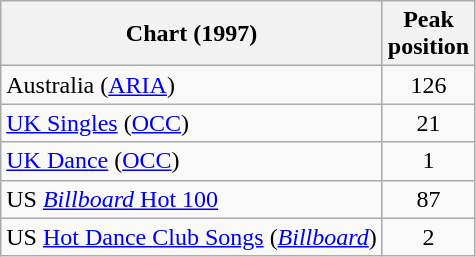<table class="wikitable sortable">
<tr>
<th>Chart (1997)</th>
<th>Peak<br>position</th>
</tr>
<tr>
<td>Australia (<a href='#'>ARIA</a>)</td>
<td align="center">126</td>
</tr>
<tr>
<td><a href='#'>UK Singles</a> (<a href='#'>OCC</a>)</td>
<td align="center">21</td>
</tr>
<tr>
<td><a href='#'>UK Dance</a> (<a href='#'>OCC</a>)</td>
<td align="center">1</td>
</tr>
<tr>
<td>US <a href='#'><em>Billboard</em> Hot 100</a></td>
<td align="center">87</td>
</tr>
<tr>
<td>US <a href='#'>Hot Dance Club Songs</a> (<em><a href='#'>Billboard</a></em>)</td>
<td align="center">2</td>
</tr>
</table>
